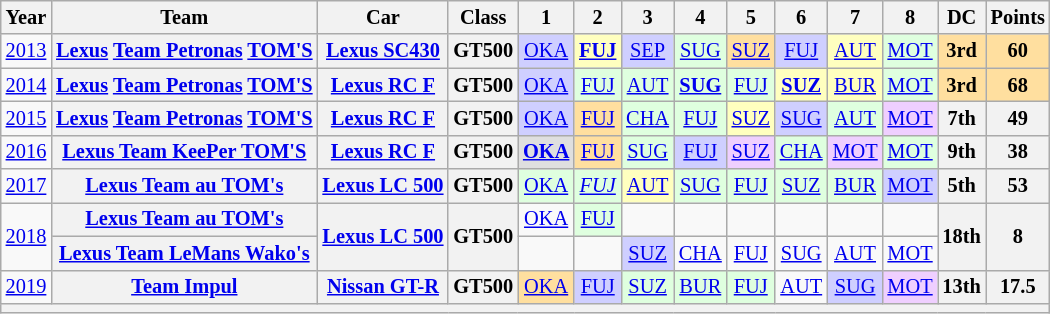<table class="wikitable" style="text-align:center; font-size:85%">
<tr>
<th>Year</th>
<th>Team</th>
<th>Car</th>
<th>Class</th>
<th>1</th>
<th>2</th>
<th>3</th>
<th>4</th>
<th>5</th>
<th>6</th>
<th>7</th>
<th>8</th>
<th>DC</th>
<th>Points</th>
</tr>
<tr>
<td><a href='#'>2013</a></td>
<th nowrap><a href='#'>Lexus</a> <a href='#'>Team Petronas</a> <a href='#'>TOM'S</a></th>
<th nowrap><a href='#'>Lexus SC430</a></th>
<th>GT500</th>
<td style="background:#CFCFFF;"><a href='#'>OKA</a><br></td>
<td style="background:#FFFFBF;"><strong><a href='#'>FUJ</a></strong><br></td>
<td style="background:#CFCFFF;"><a href='#'>SEP</a><br></td>
<td style="background:#DFFFDF;"><a href='#'>SUG</a><br></td>
<td style="background:#FFDF9F;"><a href='#'>SUZ</a><br></td>
<td style="background:#CFCFFF;"><a href='#'>FUJ</a><br></td>
<td style="background:#FFFFBF;"><a href='#'>AUT</a><br></td>
<td style="background:#DFFFDF;"><a href='#'>MOT</a><br></td>
<th style="background:#FFDF9F;">3rd</th>
<th style="background:#FFDF9F;">60</th>
</tr>
<tr>
<td><a href='#'>2014</a></td>
<th nowrap><a href='#'>Lexus</a> <a href='#'>Team Petronas</a> <a href='#'>TOM'S</a></th>
<th nowrap><a href='#'>Lexus RC F</a></th>
<th>GT500</th>
<td style="background:#CFCFFF;"><a href='#'>OKA</a><br></td>
<td style="background:#DFFFDF;"><a href='#'>FUJ</a><br></td>
<td style="background:#DFFFDF;"><a href='#'>AUT</a><br></td>
<td style="background:#DFFFDF;"><strong><a href='#'>SUG</a></strong><br></td>
<td style="background:#DFFFDF;"><a href='#'>FUJ</a><br></td>
<td style="background:#FFFFBF;"><strong><a href='#'>SUZ</a></strong><br></td>
<td style="background:#FFFFBF;"><a href='#'>BUR</a><br></td>
<td style="background:#DFFFDF;"><a href='#'>MOT</a><br></td>
<th style="background:#FFDF9F;">3rd</th>
<th style="background:#FFDF9F;">68</th>
</tr>
<tr>
<td><a href='#'>2015</a></td>
<th nowrap><a href='#'>Lexus</a> <a href='#'>Team Petronas</a> <a href='#'>TOM'S</a></th>
<th nowrap><a href='#'>Lexus RC F</a></th>
<th>GT500</th>
<td style="background:#CFCFFF;"><a href='#'>OKA</a><br></td>
<td style="background:#FFDF9F;"><a href='#'>FUJ</a><br></td>
<td style="background:#DFFFDF;"><a href='#'>CHA</a><br></td>
<td style="background:#DFFFDF;"><a href='#'>FUJ</a><br></td>
<td style="background:#FFFFBF;"><a href='#'>SUZ</a><br></td>
<td style="background:#CFCFFF;"><a href='#'>SUG</a><br></td>
<td style="background:#DFFFDF;"><a href='#'>AUT</a><br></td>
<td style="background:#EFCFFF;"><a href='#'>MOT</a><br></td>
<th>7th</th>
<th>49</th>
</tr>
<tr>
<td><a href='#'>2016</a></td>
<th nowrap><a href='#'>Lexus Team KeePer TOM'S</a></th>
<th nowrap><a href='#'>Lexus RC F</a></th>
<th>GT500</th>
<td style="background:#DFDFDF;"><strong><a href='#'>OKA</a></strong><br></td>
<td style="background:#FFDF9F;"><a href='#'>FUJ</a><br></td>
<td style="background:#DFFFDF;"><a href='#'>SUG</a><br></td>
<td style="background:#CFCFFF;"><a href='#'>FUJ</a><br></td>
<td style="background:#EFCFFF;"><a href='#'>SUZ</a><br></td>
<td style="background:#DFFFDF;"><a href='#'>CHA</a><br></td>
<td style="background:#EFCFFF;"><a href='#'>MOT</a><br></td>
<td style="background:#DFFFDF;"><a href='#'>MOT</a><br></td>
<th>9th</th>
<th>38</th>
</tr>
<tr>
<td><a href='#'>2017</a></td>
<th nowrap><a href='#'>Lexus Team au TOM's</a></th>
<th nowrap><a href='#'>Lexus LC 500</a></th>
<th>GT500</th>
<td style="background:#DFFFDF;"><a href='#'>OKA</a><br></td>
<td style="background:#DFFFDF;"><em><a href='#'>FUJ</a></em><br></td>
<td style="background:#FFFFBF;"><a href='#'>AUT</a><br></td>
<td style="background:#DFFFDF;"><a href='#'>SUG</a><br></td>
<td style="background:#DFFFDF;"><a href='#'>FUJ</a><br></td>
<td style="background:#DFFFDF;"><a href='#'>SUZ</a><br></td>
<td style="background:#DFFFDF;"><a href='#'>BUR</a><br></td>
<td style="background:#CFCFFF;"><a href='#'>MOT</a><br></td>
<th>5th</th>
<th>53</th>
</tr>
<tr>
<td rowspan=2><a href='#'>2018</a></td>
<th nowrap><a href='#'>Lexus Team au TOM's</a></th>
<th rowspan=2 nowrap><a href='#'>Lexus LC 500</a></th>
<th rowspan=2>GT500</th>
<td><a href='#'>OKA</a></td>
<td style="background:#DFFFDF;"><a href='#'>FUJ</a><br></td>
<td></td>
<td></td>
<td></td>
<td></td>
<td></td>
<td></td>
<th rowspan=2>18th</th>
<th rowspan=2>8</th>
</tr>
<tr>
<th nowrap><a href='#'>Lexus Team LeMans Wako's</a></th>
<td></td>
<td></td>
<td style="background:#CFCFFF;"><a href='#'>SUZ</a><br></td>
<td><a href='#'>CHA</a></td>
<td><a href='#'>FUJ</a></td>
<td><a href='#'>SUG</a></td>
<td><a href='#'>AUT</a></td>
<td><a href='#'>MOT</a></td>
</tr>
<tr>
<td><a href='#'>2019</a></td>
<th nowrap><a href='#'>Team Impul</a></th>
<th nowrap><a href='#'>Nissan GT-R</a></th>
<th>GT500</th>
<td style="background:#FFDF9F;"><a href='#'>OKA</a><br></td>
<td style="background:#CFCFFF;"><a href='#'>FUJ</a><br></td>
<td style="background:#DFFFDF;"><a href='#'>SUZ</a><br></td>
<td style="background:#DFFFDF;"><a href='#'>BUR</a><br></td>
<td style="background:#DFFFDF;"><a href='#'>FUJ</a><br></td>
<td><a href='#'>AUT</a></td>
<td style="background:#CFCFFF;"><a href='#'>SUG</a><br></td>
<td style="background:#EFCFFF;"><a href='#'>MOT</a><br></td>
<th>13th</th>
<th>17.5</th>
</tr>
<tr>
<th colspan="14"></th>
</tr>
</table>
